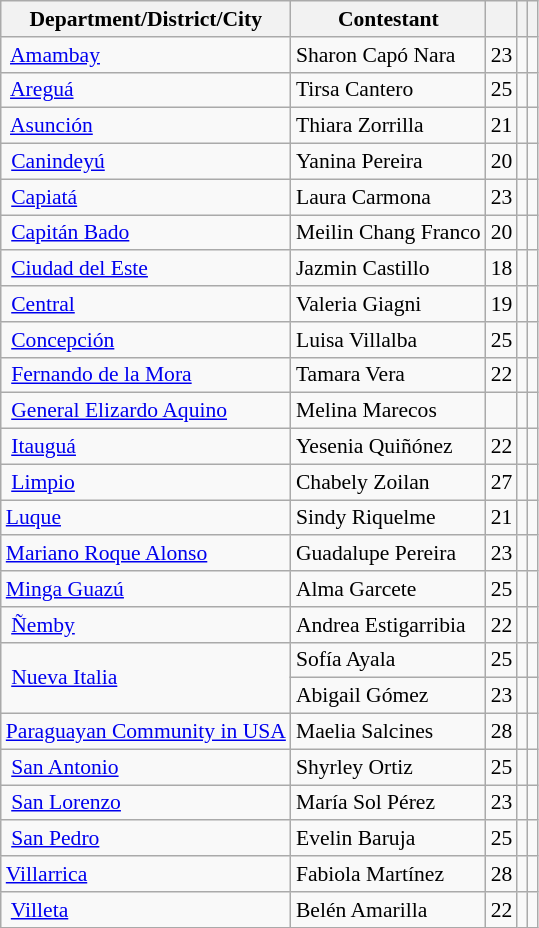<table class="wikitable sortable static-row-numbers" style="font-size: 90%;">
<tr>
<th class=unsortable>Department/District/City</th>
<th class=unsortable>Contestant</th>
<th class=unsortable></th>
<th><span></span></th>
<th class=unsortable></th>
</tr>
<tr>
<td> <a href='#'>Amambay</a></td>
<td>Sharon Capó Nara</td>
<td>23</td>
<td></td>
<td align=center></td>
</tr>
<tr>
<td> <a href='#'>Areguá</a> </td>
<td>Tirsa Cantero</td>
<td>25</td>
<td></td>
<td align=center></td>
</tr>
<tr>
<td> <a href='#'>Asunción</a></td>
<td>Thiara Zorrilla</td>
<td>21</td>
<td></td>
<td align=center></td>
</tr>
<tr>
<td> <a href='#'>Canindeyú</a></td>
<td>Yanina Pereira</td>
<td>20</td>
<td></td>
<td align=center></td>
</tr>
<tr>
<td> <a href='#'>Capiatá</a> </td>
<td>Laura Carmona</td>
<td>23</td>
<td></td>
<td></td>
</tr>
<tr>
<td> <a href='#'>Capitán Bado</a> </td>
<td>Meilin Chang Franco</td>
<td>20</td>
<td></td>
<td></td>
</tr>
<tr>
<td> <a href='#'>Ciudad del Este</a></td>
<td>Jazmin Castillo</td>
<td>18</td>
<td></td>
<td align=center></td>
</tr>
<tr>
<td> <a href='#'>Central</a></td>
<td>Valeria Giagni</td>
<td>19</td>
<td></td>
<td align=center></td>
</tr>
<tr>
<td> <a href='#'>Concepción</a></td>
<td>Luisa Villalba</td>
<td>25</td>
<td></td>
<td align=center></td>
</tr>
<tr>
<td> <a href='#'>Fernando de la Mora</a></td>
<td>Tamara Vera</td>
<td>22</td>
<td></td>
<td align=center></td>
</tr>
<tr>
<td> <a href='#'>General Elizardo Aquino</a></td>
<td>Melina Marecos</td>
<td></td>
<td></td>
<td></td>
</tr>
<tr>
<td> <a href='#'>Itauguá</a></td>
<td>Yesenia Quiñónez</td>
<td>22</td>
<td></td>
<td></td>
</tr>
<tr>
<td> <a href='#'>Limpio</a></td>
<td>Chabely Zoilan</td>
<td>27</td>
<td></td>
<td></td>
</tr>
<tr>
<td> <a href='#'>Luque</a></td>
<td>Sindy Riquelme</td>
<td>21</td>
<td></td>
<td align=center></td>
</tr>
<tr>
<td> <a href='#'>Mariano Roque Alonso</a> </td>
<td>Guadalupe Pereira</td>
<td>23</td>
<td></td>
<td align=center></td>
</tr>
<tr>
<td> <a href='#'>Minga Guazú</a></td>
<td>Alma Garcete</td>
<td>25</td>
<td></td>
<td align=center></td>
</tr>
<tr>
<td> <a href='#'>Ñemby</a></td>
<td>Andrea Estigarribia</td>
<td>22</td>
<td></td>
<td align=center></td>
</tr>
<tr>
<td rowspan=2> <a href='#'>Nueva Italia</a></td>
<td>Sofía Ayala</td>
<td>25</td>
<td></td>
<td></td>
</tr>
<tr>
<td>Abigail Gómez</td>
<td>23</td>
<td></td>
<td align=center></td>
</tr>
<tr>
<td> <a href='#'>Paraguayan Community in USA</a></td>
<td>Maelia Salcines</td>
<td>28</td>
<td></td>
<td align=center></td>
</tr>
<tr>
<td> <a href='#'>San Antonio</a></td>
<td>Shyrley Ortiz</td>
<td>25</td>
<td></td>
<td align=center></td>
</tr>
<tr>
<td> <a href='#'>San Lorenzo</a></td>
<td>María Sol Pérez</td>
<td>23</td>
<td></td>
<td align=center></td>
</tr>
<tr>
<td> <a href='#'>San Pedro</a></td>
<td>Evelin Baruja</td>
<td>25</td>
<td></td>
<td align=center></td>
</tr>
<tr>
<td> <a href='#'>Villarrica</a></td>
<td>Fabiola Martínez</td>
<td>28</td>
<td></td>
<td align=center></td>
</tr>
<tr>
<td> <a href='#'>Villeta</a></td>
<td>Belén Amarilla</td>
<td>22</td>
<td></td>
<td align=center></td>
</tr>
</table>
